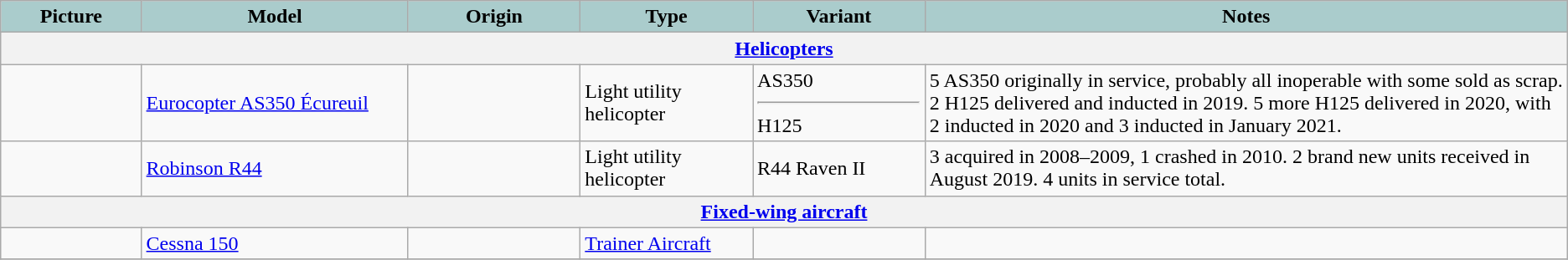<table class="wikitable">
<tr>
<th style="text-align: center; background:#acc; width:9%;">Picture</th>
<th style="text-align: center; background:#acc; width:17%;">Model</th>
<th style="text-align: center; background:#acc; width:11%;">Origin</th>
<th style="text-align: center; background:#acc; width:11%;">Type</th>
<th style="text-align: center; background:#acc; width:11%;">Variant</th>
<th style="text-align: center; background:#acc; width:41%;">Notes</th>
</tr>
<tr>
<th style="align: center;" colspan="6"><a href='#'>Helicopters</a></th>
</tr>
<tr>
<td></td>
<td><a href='#'>Eurocopter AS350 Écureuil</a></td>
<td></td>
<td>Light utility helicopter</td>
<td>AS350<hr>H125</td>
<td>5 AS350 originally in service, probably all inoperable with some sold as scrap. 2 H125 delivered and inducted in 2019. 5 more H125 delivered in 2020, with 2 inducted in 2020 and 3 inducted in January 2021.</td>
</tr>
<tr>
<td></td>
<td><a href='#'>Robinson R44</a></td>
<td></td>
<td>Light utility helicopter</td>
<td>R44 Raven II</td>
<td>3 acquired in 2008–2009, 1 crashed in 2010. 2 brand new units received in August 2019. 4 units in service total.</td>
</tr>
<tr>
<th style="align: center;" colspan="6"><a href='#'>Fixed-wing aircraft</a></th>
</tr>
<tr>
<td></td>
<td><a href='#'>Cessna 150</a></td>
<td></td>
<td><a href='#'>Trainer Aircraft</a></td>
<td></td>
<td></td>
</tr>
<tr>
</tr>
</table>
